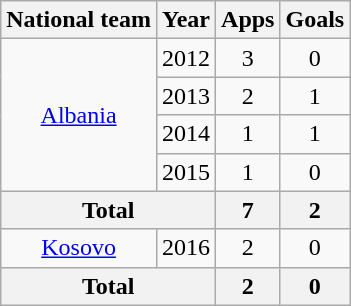<table class="wikitable" style="text-align:center">
<tr>
<th>National team</th>
<th>Year</th>
<th>Apps</th>
<th>Goals</th>
</tr>
<tr>
<td rowspan="4"><a href='#'>Albania</a></td>
<td>2012</td>
<td>3</td>
<td>0</td>
</tr>
<tr>
<td>2013</td>
<td>2</td>
<td>1</td>
</tr>
<tr>
<td>2014</td>
<td>1</td>
<td>1</td>
</tr>
<tr>
<td>2015</td>
<td>1</td>
<td>0</td>
</tr>
<tr>
<th colspan="2">Total</th>
<th>7</th>
<th>2</th>
</tr>
<tr>
<td><a href='#'>Kosovo</a></td>
<td>2016</td>
<td>2</td>
<td>0</td>
</tr>
<tr>
<th colspan="2">Total</th>
<th>2</th>
<th>0</th>
</tr>
</table>
